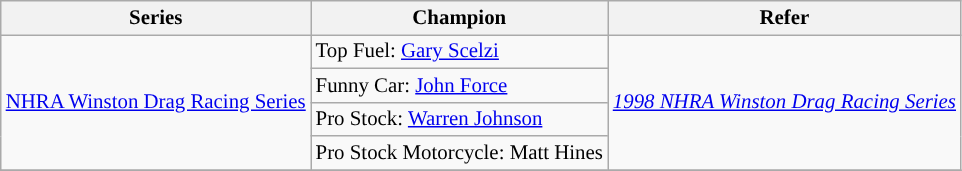<table class="wikitable" style="font-size:87%;">
<tr>
<th>Series</th>
<th>Champion</th>
<th>Refer</th>
</tr>
<tr>
<td rowspan=4><a href='#'>NHRA Winston Drag Racing Series</a></td>
<td>Top Fuel:  <a href='#'>Gary Scelzi</a></td>
<td rowspan=4><em><a href='#'>1998 NHRA Winston Drag Racing Series</a></em></td>
</tr>
<tr>
<td>Funny Car:  <a href='#'>John Force</a></td>
</tr>
<tr>
<td>Pro Stock:  <a href='#'>Warren Johnson</a></td>
</tr>
<tr>
<td>Pro Stock Motorcycle:  Matt Hines</td>
</tr>
<tr>
</tr>
</table>
